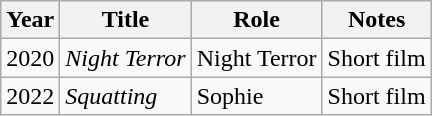<table class="wikitable sortable">
<tr>
<th>Year</th>
<th>Title</th>
<th>Role</th>
<th>Notes</th>
</tr>
<tr>
<td>2020</td>
<td><em>Night Terror</em></td>
<td>Night Terror</td>
<td>Short film</td>
</tr>
<tr>
<td>2022</td>
<td><em>Squatting</em></td>
<td>Sophie</td>
<td>Short film</td>
</tr>
</table>
